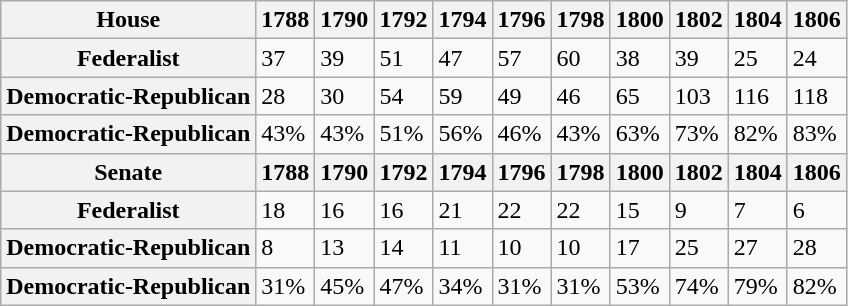<table class="wikitable">
<tr>
<th>House</th>
<th>1788</th>
<th>1790</th>
<th>1792</th>
<th>1794</th>
<th>1796</th>
<th>1798</th>
<th>1800</th>
<th>1802</th>
<th>1804</th>
<th>1806</th>
</tr>
<tr>
<th>Federalist</th>
<td>37</td>
<td>39</td>
<td>51</td>
<td>47</td>
<td>57</td>
<td>60</td>
<td>38</td>
<td>39</td>
<td>25</td>
<td>24</td>
</tr>
<tr>
<th>Democratic-Republican</th>
<td>28</td>
<td>30</td>
<td>54</td>
<td>59</td>
<td>49</td>
<td>46</td>
<td>65</td>
<td>103</td>
<td>116</td>
<td>118</td>
</tr>
<tr>
<th>Democratic-Republican</th>
<td>43%</td>
<td>43%</td>
<td>51%</td>
<td>56%</td>
<td>46%</td>
<td>43%</td>
<td>63%</td>
<td>73%</td>
<td>82%</td>
<td>83%</td>
</tr>
<tr>
<th>Senate</th>
<th>1788</th>
<th>1790</th>
<th>1792</th>
<th>1794</th>
<th>1796</th>
<th>1798</th>
<th>1800</th>
<th>1802</th>
<th>1804</th>
<th>1806</th>
</tr>
<tr>
<th>Federalist</th>
<td>18</td>
<td>16</td>
<td>16</td>
<td>21</td>
<td>22</td>
<td>22</td>
<td>15</td>
<td>9</td>
<td>7</td>
<td>6</td>
</tr>
<tr>
<th>Democratic-Republican</th>
<td>8</td>
<td>13</td>
<td>14</td>
<td>11</td>
<td>10</td>
<td>10</td>
<td>17</td>
<td>25</td>
<td>27</td>
<td>28</td>
</tr>
<tr>
<th>Democratic-Republican</th>
<td>31%</td>
<td>45%</td>
<td>47%</td>
<td>34%</td>
<td>31%</td>
<td>31%</td>
<td>53%</td>
<td>74%</td>
<td>79%</td>
<td>82%</td>
</tr>
</table>
